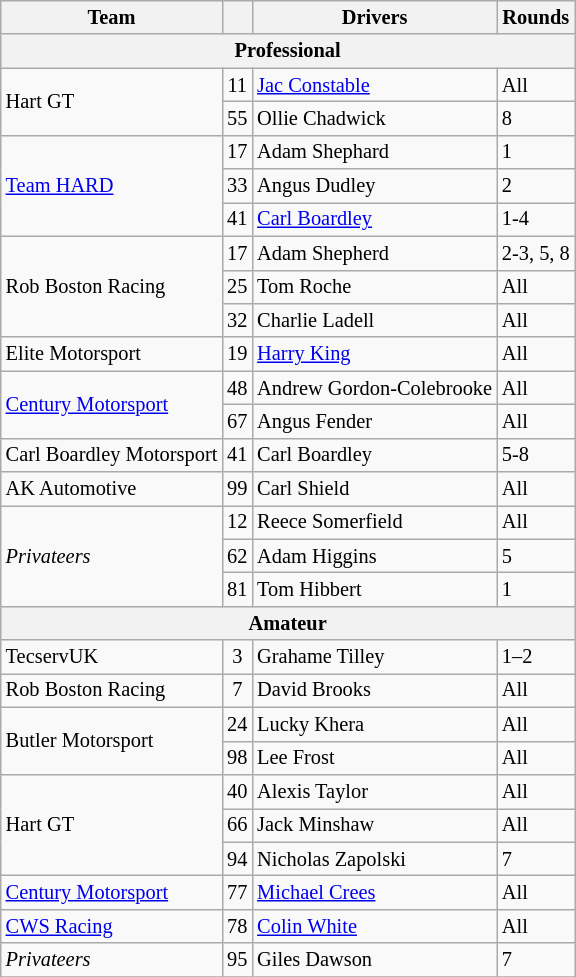<table class="wikitable" style="font-size: 85%;">
<tr>
<th>Team</th>
<th></th>
<th>Drivers</th>
<th>Rounds</th>
</tr>
<tr>
<th colspan=4>Professional</th>
</tr>
<tr>
<td rowspan=2>Hart GT</td>
<td align=center>11</td>
<td> <a href='#'>Jac Constable</a></td>
<td>All</td>
</tr>
<tr>
<td align=center>55</td>
<td> Ollie Chadwick</td>
<td>8</td>
</tr>
<tr>
<td rowspan=3><a href='#'>Team HARD</a></td>
<td align=center>17</td>
<td> Adam Shephard</td>
<td>1</td>
</tr>
<tr>
<td align=center>33</td>
<td> Angus Dudley</td>
<td>2</td>
</tr>
<tr>
<td align=center>41</td>
<td> <a href='#'>Carl Boardley</a></td>
<td>1-4</td>
</tr>
<tr>
<td rowspan=3>Rob Boston Racing</td>
<td align=center>17</td>
<td> Adam Shepherd</td>
<td>2-3, 5, 8</td>
</tr>
<tr>
<td align=center>25</td>
<td> Tom Roche</td>
<td>All</td>
</tr>
<tr>
<td align=center>32</td>
<td> Charlie Ladell</td>
<td>All</td>
</tr>
<tr>
<td>Elite Motorsport</td>
<td align=center>19</td>
<td> <a href='#'>Harry King</a></td>
<td>All</td>
</tr>
<tr>
<td rowspan=2><a href='#'>Century Motorsport</a></td>
<td align=center>48</td>
<td> Andrew Gordon-Colebrooke</td>
<td>All</td>
</tr>
<tr>
<td align=center>67</td>
<td> Angus Fender</td>
<td>All</td>
</tr>
<tr>
<td>Carl Boardley Motorsport</td>
<td align=center>41</td>
<td> Carl Boardley</td>
<td>5-8</td>
</tr>
<tr>
<td>AK Automotive</td>
<td align=center>99</td>
<td> Carl Shield</td>
<td>All</td>
</tr>
<tr>
<td rowspan=3><em>Privateers</em></td>
<td align=center>12</td>
<td> Reece Somerfield</td>
<td>All</td>
</tr>
<tr>
<td align=center>62</td>
<td> Adam Higgins</td>
<td>5</td>
</tr>
<tr>
<td align=center>81</td>
<td> Tom Hibbert</td>
<td>1</td>
</tr>
<tr>
<th colspan=4>Amateur</th>
</tr>
<tr>
<td>TecservUK</td>
<td align=center>3</td>
<td> Grahame Tilley</td>
<td>1–2</td>
</tr>
<tr>
<td>Rob Boston Racing</td>
<td align=center>7</td>
<td> David Brooks</td>
<td>All</td>
</tr>
<tr>
<td rowspan=2>Butler Motorsport</td>
<td align=center>24</td>
<td> Lucky Khera</td>
<td>All</td>
</tr>
<tr>
<td align=center>98</td>
<td> Lee Frost</td>
<td>All</td>
</tr>
<tr>
<td rowspan=3>Hart GT</td>
<td align=center>40</td>
<td> Alexis Taylor</td>
<td>All</td>
</tr>
<tr>
<td align=center>66</td>
<td> Jack Minshaw</td>
<td>All</td>
</tr>
<tr>
<td align=center>94</td>
<td> Nicholas Zapolski</td>
<td>7</td>
</tr>
<tr>
<td><a href='#'>Century Motorsport</a></td>
<td align=center>77</td>
<td> <a href='#'>Michael Crees</a></td>
<td>All</td>
</tr>
<tr>
<td><a href='#'>CWS Racing</a></td>
<td align=center>78</td>
<td> <a href='#'>Colin White</a></td>
<td>All</td>
</tr>
<tr>
<td><em>Privateers</em></td>
<td align=center>95</td>
<td> Giles Dawson</td>
<td>7</td>
</tr>
<tr>
</tr>
</table>
